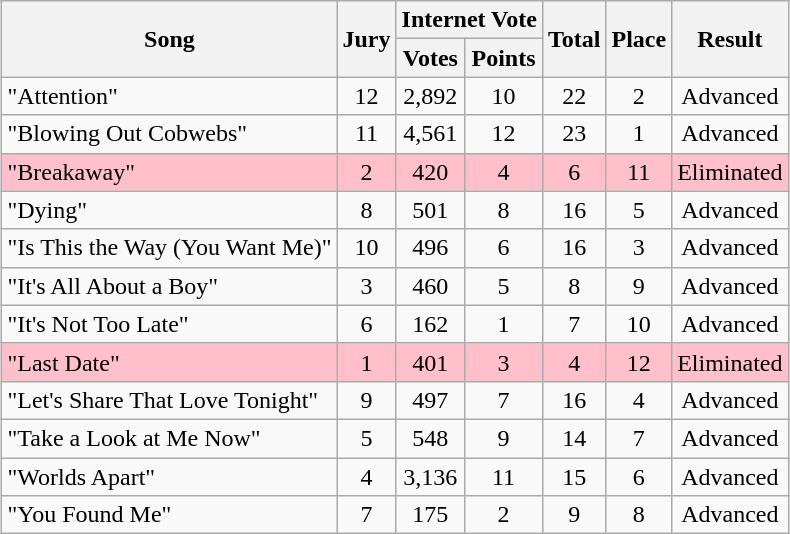<table class="sortable wikitable" style="margin: 1em auto 1em auto; text-align:center;">
<tr>
<th rowspan="2">Song</th>
<th rowspan="2">Jury</th>
<th colspan="2">Internet Vote</th>
<th rowspan="2">Total</th>
<th rowspan="2">Place</th>
<th rowspan="2">Result</th>
</tr>
<tr>
<th>Votes</th>
<th>Points</th>
</tr>
<tr>
<td align="left">"Attention"</td>
<td>12</td>
<td>2,892</td>
<td>10</td>
<td>22</td>
<td>2</td>
<td>Advanced</td>
</tr>
<tr>
<td align="left">"Blowing Out Cobwebs"</td>
<td>11</td>
<td>4,561</td>
<td>12</td>
<td>23</td>
<td>1</td>
<td>Advanced</td>
</tr>
<tr style="background:pink;">
<td align="left">"Breakaway"</td>
<td>2</td>
<td>420</td>
<td>4</td>
<td>6</td>
<td>11</td>
<td>Eliminated</td>
</tr>
<tr>
<td align="left">"Dying"</td>
<td>8</td>
<td>501</td>
<td>8</td>
<td>16</td>
<td>5</td>
<td>Advanced</td>
</tr>
<tr>
<td align="left">"Is This the Way (You Want Me)"</td>
<td>10</td>
<td>496</td>
<td>6</td>
<td>16</td>
<td>3</td>
<td>Advanced</td>
</tr>
<tr>
<td align="left">"It's All About a Boy"</td>
<td>3</td>
<td>460</td>
<td>5</td>
<td>8</td>
<td>9</td>
<td>Advanced</td>
</tr>
<tr>
<td align="left">"It's Not Too Late"</td>
<td>6</td>
<td>162</td>
<td>1</td>
<td>7</td>
<td>10</td>
<td>Advanced</td>
</tr>
<tr style="background:pink;">
<td align="left">"Last Date"</td>
<td>1</td>
<td>401</td>
<td>3</td>
<td>4</td>
<td>12</td>
<td>Eliminated</td>
</tr>
<tr>
<td align="left">"Let's Share That Love Tonight"</td>
<td>9</td>
<td>497</td>
<td>7</td>
<td>16</td>
<td>4</td>
<td>Advanced</td>
</tr>
<tr>
<td align="left">"Take a Look at Me Now"</td>
<td>5</td>
<td>548</td>
<td>9</td>
<td>14</td>
<td>7</td>
<td>Advanced</td>
</tr>
<tr>
<td align="left">"Worlds Apart"</td>
<td>4</td>
<td>3,136</td>
<td>11</td>
<td>15</td>
<td>6</td>
<td>Advanced</td>
</tr>
<tr>
<td align="left">"You Found Me"</td>
<td>7</td>
<td>175</td>
<td>2</td>
<td>9</td>
<td>8</td>
<td>Advanced</td>
</tr>
</table>
